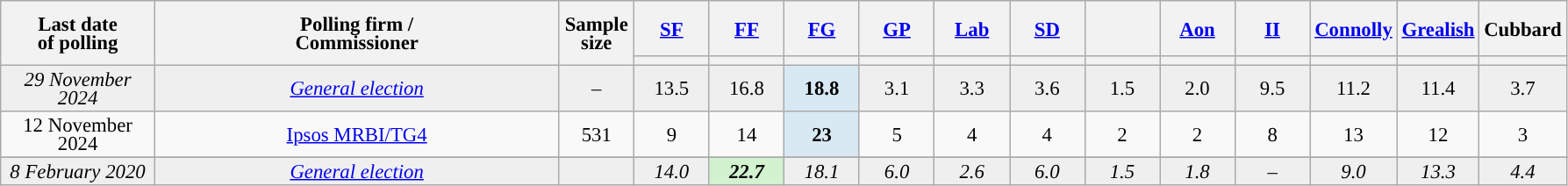<table class="wikitable sortable collapsible" style="text-align:center;font-size:95%;line-height:14px;">
<tr style="height:42px;">
<th style="width:110px;" rowspan="2">Last date<br>of polling</th>
<th style="width:300px;" rowspan="2">Polling firm /<br>Commissioner</th>
<th class="unsortable" style="width:50px;" rowspan="2">Sample<br>size</th>
<th class="unsortable" style="width:50px;"><a href='#'>SF</a></th>
<th class="unsortable" style="width:50px;"><a href='#'>FF</a></th>
<th class="unsortable" style="width:50px;"><a href='#'>FG</a></th>
<th class="unsortable" style="width:50px;"><a href='#'>GP</a></th>
<th class="unsortable" style="width:50px;"><a href='#'>Lab</a></th>
<th class="unsortable" style="width:50px;"><a href='#'>SD</a></th>
<th class="unsortable" style="width:50px;"></th>
<th class="unsortable" style="width:50px;"><a href='#'>Aon</a></th>
<th class="unsortable" style="width:50px;"><a href='#'>II</a></th>
<th class="unsortable" style="width:50px;"><a href='#'>Connolly</a></th>
<th class="unsortable" style="width:50px;"><a href='#'>Grealish</a></th>
<th class="unsortable" style="width:50px;">Cubbard</th>
</tr>
<tr>
<th style="color:inherit;background:"></th>
<th style="color:inherit;background:"></th>
<th style="color:inherit;background:"></th>
<th style="color:inherit;background:"></th>
<th style="color:inherit;background:"></th>
<th style="color:inherit;background:"></th>
<th style="color:inherit;background:"></th>
<th style="color:inherit;background:"></th>
<th style="color:inherit;background:"></th>
<th style="color:inherit;background:"></th>
<th style="color:inherit;background:"></th>
<th style="color:inherit;background:"></th>
</tr>
<tr style="background:#EFEFEF;">
<td><em>29 November 2024</em></td>
<td><em><a href='#'>General election</a></em></td>
<td>–</td>
<td>13.5</td>
<td>16.8</td>
<td style="background:#D9E9F4"><strong>18.8</strong></td>
<td>3.1</td>
<td>3.3</td>
<td>3.6</td>
<td>1.5</td>
<td>2.0</td>
<td>9.5</td>
<td>11.2</td>
<td>11.4</td>
<td>3.7</td>
</tr>
<tr>
<td>12 November 2024</td>
<td><a href='#'>Ipsos MRBI/TG4</a></td>
<td>531</td>
<td>9</td>
<td>14</td>
<td style="background:#D9E9F4"><strong>23</strong></td>
<td>5</td>
<td>4</td>
<td>4</td>
<td>2</td>
<td>2</td>
<td>8</td>
<td>13</td>
<td>12</td>
<td>3</td>
</tr>
<tr>
</tr>
<tr style="background:#EFEFEF;" class=sortbottom>
<td><em>8 February 2020</em></td>
<td><em><a href='#'>General election</a></em></td>
<td></td>
<td><em>14.0</em></td>
<td style="background:#D3F2D0"><strong><em>22.7</em></strong></td>
<td><em>18.1</em></td>
<td><em>6.0</em></td>
<td><em>2.6</em></td>
<td><em>6.0</em></td>
<td><em>1.5</em></td>
<td><em>1.8</em></td>
<td><em>–</em></td>
<td><em>9.0</em></td>
<td><em>13.3</em></td>
<td><em>4.4</em></td>
</tr>
</table>
